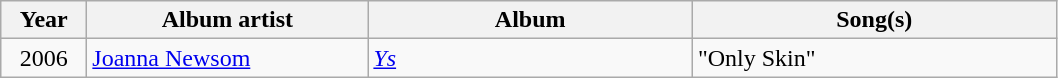<table class="wikitable">
<tr>
<th style="width:50px;">Year</th>
<th style="width:180px;">Album artist</th>
<th style="width:209px;">Album</th>
<th style="width:235px;">Song(s)</th>
</tr>
<tr>
<td style="text-align:center;">2006</td>
<td><a href='#'>Joanna Newsom</a></td>
<td><em><a href='#'>Ys</a></em></td>
<td>"Only Skin"</td>
</tr>
</table>
